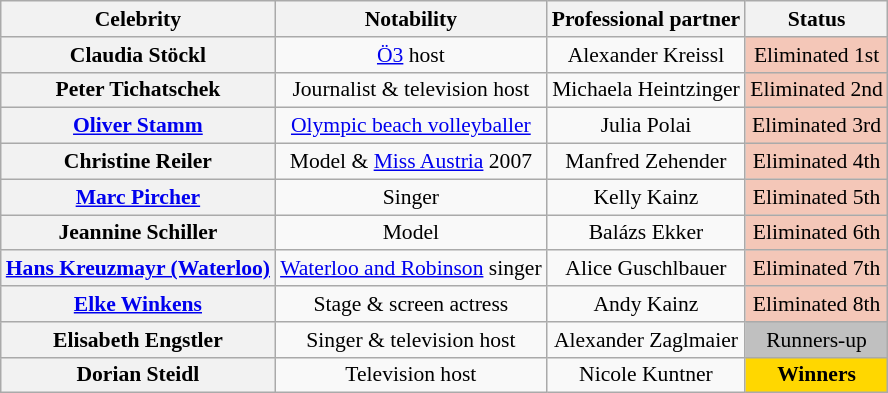<table class="wikitable sortable" style="text-align:center; font-size:90%">
<tr>
<th scope="col">Celebrity</th>
<th scope="col" class="unsortable">Notability</th>
<th scope="col">Professional partner</th>
<th scope="col">Status</th>
</tr>
<tr>
<th scope="row">Claudia Stöckl</th>
<td><a href='#'>Ö3</a> host</td>
<td>Alexander Kreissl</td>
<td bgcolor="f4c7b8">Eliminated 1st</td>
</tr>
<tr>
<th scope="row">Peter Tichatschek</th>
<td>Journalist & television host</td>
<td>Michaela Heintzinger</td>
<td bgcolor="f4c7b8">Eliminated 2nd</td>
</tr>
<tr>
<th scope="row"><a href='#'>Oliver Stamm</a></th>
<td><a href='#'>Olympic beach volleyballer</a></td>
<td>Julia Polai</td>
<td bgcolor="f4c7b8">Eliminated 3rd</td>
</tr>
<tr>
<th scope="row">Christine Reiler</th>
<td>Model & <a href='#'>Miss Austria</a> 2007</td>
<td>Manfred Zehender</td>
<td bgcolor="f4c7b8">Eliminated 4th</td>
</tr>
<tr>
<th scope="row"><a href='#'>Marc Pircher</a></th>
<td>Singer</td>
<td>Kelly Kainz</td>
<td bgcolor="f4c7b8">Eliminated 5th</td>
</tr>
<tr>
<th scope="row">Jeannine Schiller</th>
<td>Model</td>
<td>Balázs Ekker</td>
<td bgcolor="f4c7b8">Eliminated 6th</td>
</tr>
<tr>
<th scope="row"><a href='#'>Hans Kreuzmayr (Waterloo)</a></th>
<td><a href='#'>Waterloo and Robinson</a> singer</td>
<td>Alice Guschlbauer</td>
<td bgcolor="f4c7b8">Eliminated 7th</td>
</tr>
<tr>
<th scope="row"><a href='#'>Elke Winkens</a></th>
<td>Stage & screen actress</td>
<td>Andy Kainz</td>
<td bgcolor="f4c7b8">Eliminated 8th</td>
</tr>
<tr>
<th scope="row">Elisabeth Engstler</th>
<td>Singer & television host</td>
<td>Alexander Zaglmaier</td>
<td bgcolor="silver">Runners-up</td>
</tr>
<tr>
<th scope="row">Dorian Steidl</th>
<td>Television host</td>
<td>Nicole Kuntner</td>
<td bgcolor="gold"><strong>Winners</strong></td>
</tr>
</table>
